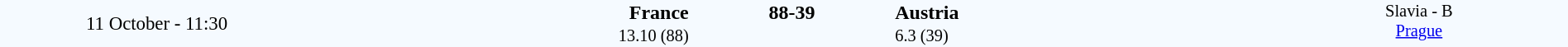<table style="width: 100%; background:#F5FAFF;" cellspacing="0">
<tr>
<td style=font-size:95% align=center rowspan=3 width=20%>11 October - 11:30</td>
</tr>
<tr>
<td width=24% align=right><strong>France</strong></td>
<td align=center width=13%><strong>88-39</strong></td>
<td width=24%><strong>Austria</strong></td>
<td style=font-size:85% rowspan=3 valign=top align=center>Slavia - B <br><a href='#'>Prague</a></td>
</tr>
<tr style=font-size:85%>
<td align=right>13.10 (88)</td>
<td align=center></td>
<td>6.3 (39)</td>
</tr>
</table>
